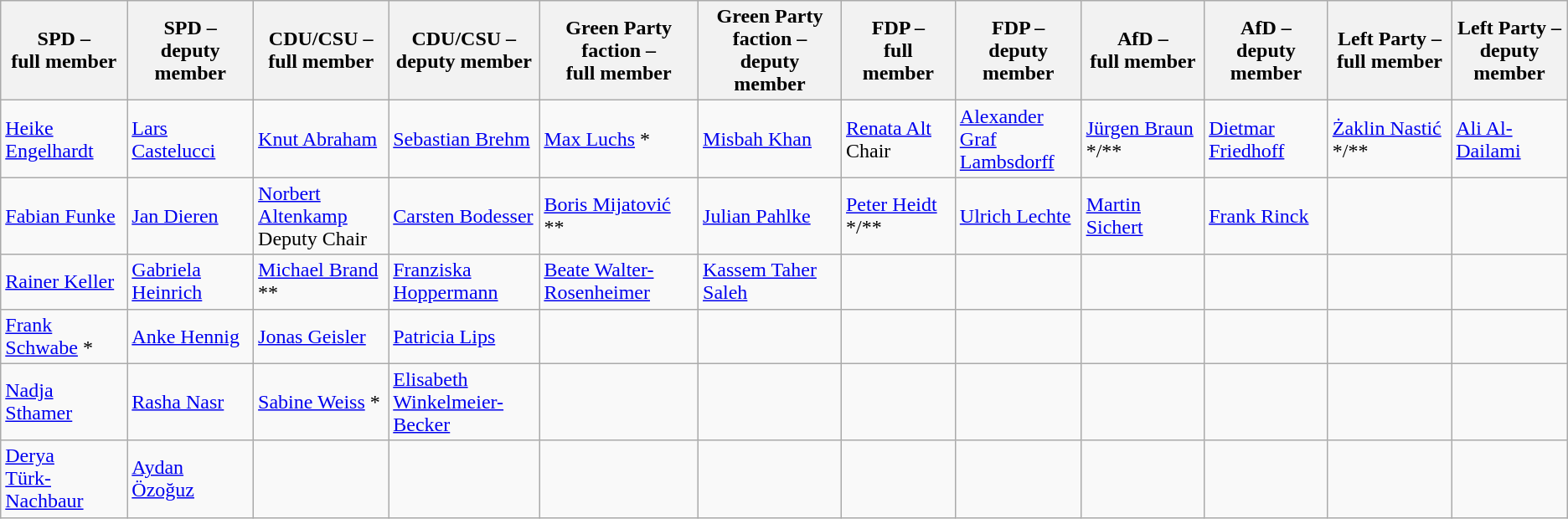<table class="wikitable">
<tr>
<th>SPD –<br>full member</th>
<th>SPD –<br>deputy member</th>
<th>CDU/CSU –<br>full member</th>
<th>CDU/CSU –<br>deputy member</th>
<th>Green Party faction –<br>full member</th>
<th>Green Party faction –<br>deputy member</th>
<th>FDP –<br>full member</th>
<th>FDP –<br>deputy member</th>
<th>AfD –<br>full member</th>
<th>AfD –<br>deputy member</th>
<th>Left Party –<br>full member</th>
<th>Left Party –<br>deputy member</th>
</tr>
<tr>
<td><a href='#'>Heike Engelhardt</a></td>
<td><a href='#'>Lars Castelucci</a></td>
<td><a href='#'>Knut Abraham</a></td>
<td><a href='#'>Sebastian Brehm</a></td>
<td><a href='#'>Max Luchs</a> *</td>
<td><a href='#'>Misbah Khan</a></td>
<td><a href='#'>Renata Alt</a><br>Chair</td>
<td><a href='#'>Alexander Graf</a><br><a href='#'>Lambsdorff</a></td>
<td><a href='#'>Jürgen Braun</a> */**</td>
<td><a href='#'>Dietmar Friedhoff</a></td>
<td><a href='#'>Żaklin Nastić</a> */**</td>
<td><a href='#'>Ali Al-Dailami</a></td>
</tr>
<tr>
<td><a href='#'>Fabian Funke</a></td>
<td><a href='#'>Jan Dieren</a></td>
<td><a href='#'>Norbert Altenkamp</a><br>Deputy Chair</td>
<td><a href='#'>Carsten Bodesser</a></td>
<td><a href='#'>Boris Mijatović</a> **</td>
<td><a href='#'>Julian Pahlke</a></td>
<td><a href='#'>Peter Heidt</a> */**</td>
<td><a href='#'>Ulrich Lechte</a></td>
<td><a href='#'>Martin Sichert</a></td>
<td><a href='#'>Frank Rinck</a></td>
<td></td>
<td></td>
</tr>
<tr>
<td><a href='#'>Rainer Keller</a></td>
<td><a href='#'>Gabriela Heinrich</a></td>
<td><a href='#'>Michael Brand</a> **</td>
<td><a href='#'>Franziska</a><br><a href='#'>Hoppermann</a></td>
<td><a href='#'>Beate Walter-</a><br><a href='#'>Rosenheimer</a></td>
<td><a href='#'>Kassem Taher Saleh</a></td>
<td></td>
<td></td>
<td></td>
<td></td>
<td></td>
<td></td>
</tr>
<tr>
<td><a href='#'>Frank Schwabe</a> *</td>
<td><a href='#'>Anke Hennig</a></td>
<td><a href='#'>Jonas Geisler</a></td>
<td><a href='#'>Patricia Lips</a></td>
<td></td>
<td></td>
<td></td>
<td></td>
<td></td>
<td></td>
<td></td>
<td></td>
</tr>
<tr>
<td><a href='#'>Nadja Sthamer</a></td>
<td><a href='#'>Rasha Nasr</a></td>
<td><a href='#'>Sabine Weiss</a> *</td>
<td><a href='#'>Elisabeth</a><br><a href='#'>Winkelmeier-Becker</a></td>
<td></td>
<td></td>
<td></td>
<td></td>
<td></td>
<td></td>
<td></td>
<td></td>
</tr>
<tr>
<td><a href='#'>Derya</a><br><a href='#'>Türk-Nachbaur</a></td>
<td><a href='#'>Aydan Özoğuz</a></td>
<td></td>
<td></td>
<td></td>
<td></td>
<td></td>
<td></td>
<td></td>
<td></td>
<td></td>
<td></td>
</tr>
</table>
